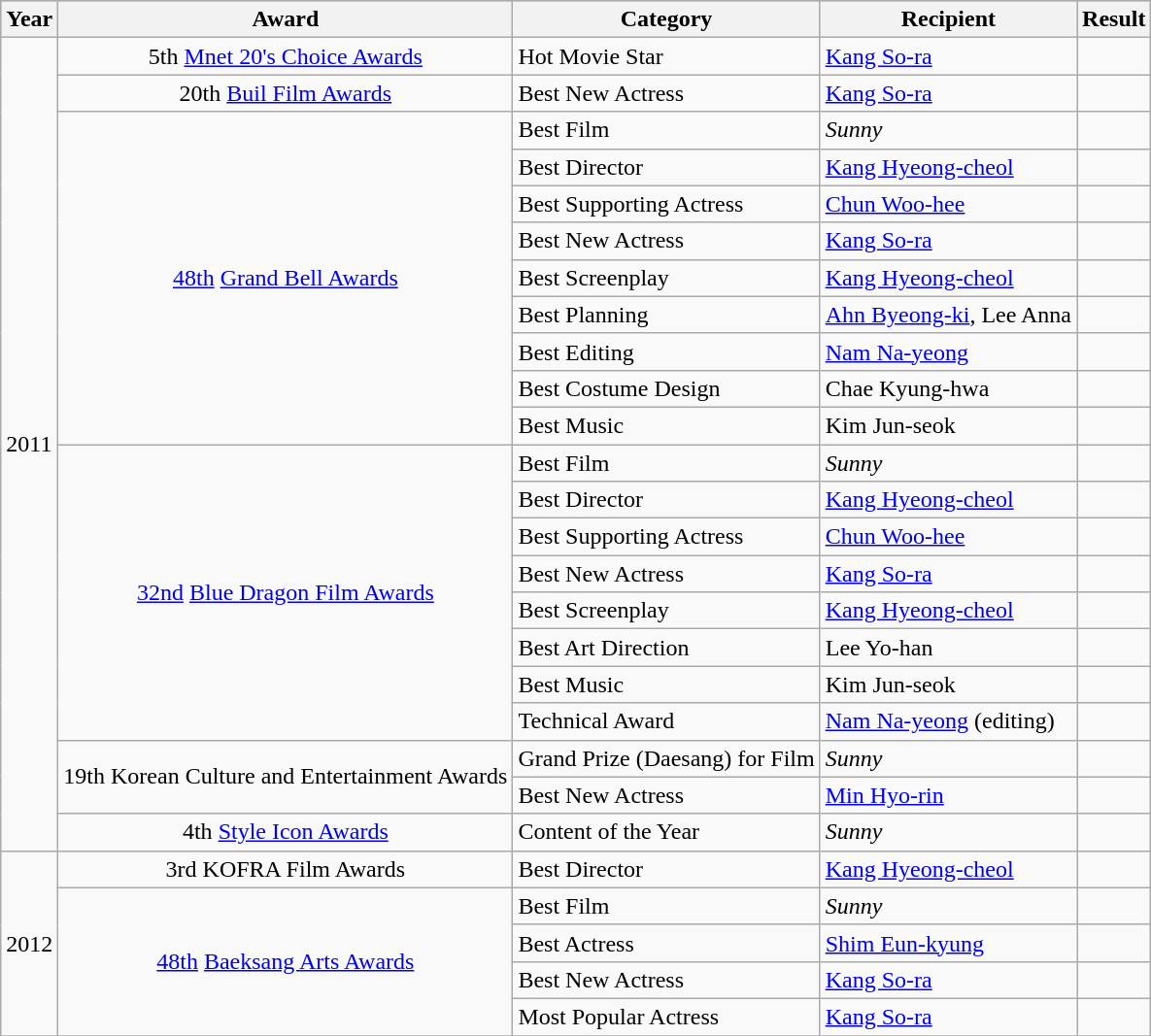<table class="wikitable">
<tr style="background:#b0c4de; text-align:center;">
<th>Year</th>
<th>Award</th>
<th>Category</th>
<th>Recipient</th>
<th>Result</th>
</tr>
<tr>
<td rowspan="22">2011</td>
<td style="text-align:center;">5th <a href='#'>Mnet 20's Choice Awards</a></td>
<td>Hot Movie Star</td>
<td><a href='#'>Kang So-ra</a></td>
<td></td>
</tr>
<tr>
<td style="text-align:center;">20th <a href='#'>Buil Film Awards</a></td>
<td>Best New Actress</td>
<td><a href='#'>Kang So-ra</a></td>
<td></td>
</tr>
<tr>
<td rowspan="9" style="text-align:center;"><a href='#'>48th</a> <a href='#'>Grand Bell Awards</a></td>
<td>Best Film</td>
<td><em>Sunny</em></td>
<td></td>
</tr>
<tr>
<td>Best Director</td>
<td><a href='#'>Kang Hyeong-cheol</a></td>
<td></td>
</tr>
<tr>
<td>Best Supporting Actress</td>
<td><a href='#'>Chun Woo-hee</a></td>
<td></td>
</tr>
<tr>
<td>Best New Actress</td>
<td><a href='#'>Kang So-ra</a></td>
<td></td>
</tr>
<tr>
<td>Best Screenplay</td>
<td><a href='#'>Kang Hyeong-cheol</a></td>
<td></td>
</tr>
<tr>
<td>Best Planning</td>
<td><a href='#'>Ahn Byeong-ki</a>, Lee Anna</td>
<td></td>
</tr>
<tr>
<td>Best Editing</td>
<td><a href='#'>Nam Na-yeong</a></td>
<td></td>
</tr>
<tr>
<td>Best Costume Design</td>
<td>Chae Kyung-hwa</td>
<td></td>
</tr>
<tr>
<td>Best Music</td>
<td>Kim Jun-seok</td>
<td></td>
</tr>
<tr>
<td rowspan="8" style="text-align:center;"><a href='#'>32nd</a> <a href='#'>Blue Dragon Film Awards</a></td>
<td>Best Film</td>
<td><em>Sunny</em></td>
<td></td>
</tr>
<tr>
<td>Best Director</td>
<td><a href='#'>Kang Hyeong-cheol</a></td>
<td></td>
</tr>
<tr>
<td>Best Supporting Actress</td>
<td><a href='#'>Chun Woo-hee</a></td>
<td></td>
</tr>
<tr>
<td>Best New Actress</td>
<td><a href='#'>Kang So-ra</a></td>
<td></td>
</tr>
<tr>
<td>Best Screenplay</td>
<td><a href='#'>Kang Hyeong-cheol</a></td>
<td></td>
</tr>
<tr>
<td>Best Art Direction</td>
<td>Lee Yo-han</td>
<td></td>
</tr>
<tr>
<td>Best Music</td>
<td>Kim Jun-seok</td>
<td></td>
</tr>
<tr>
<td>Technical Award</td>
<td><a href='#'>Nam Na-yeong</a> (editing)</td>
<td></td>
</tr>
<tr>
<td rowspan="2" style="text-align:center;">19th Korean Culture and Entertainment Awards</td>
<td>Grand Prize (Daesang) for Film</td>
<td><em>Sunny</em></td>
<td></td>
</tr>
<tr>
<td>Best New Actress</td>
<td><a href='#'>Min Hyo-rin</a></td>
<td></td>
</tr>
<tr>
<td style="text-align:center;">4th <a href='#'>Style Icon Awards</a></td>
<td>Content of the Year</td>
<td><em>Sunny</em></td>
<td></td>
</tr>
<tr>
<td rowspan="5">2012</td>
<td style="text-align:center;">3rd KOFRA Film Awards </td>
<td>Best Director</td>
<td><a href='#'>Kang Hyeong-cheol</a></td>
<td></td>
</tr>
<tr>
<td rowspan="4" style="text-align:center;"><a href='#'>48th</a> <a href='#'>Baeksang Arts Awards</a></td>
<td>Best Film</td>
<td><em>Sunny</em></td>
<td></td>
</tr>
<tr>
<td>Best Actress</td>
<td><a href='#'>Shim Eun-kyung</a></td>
<td></td>
</tr>
<tr>
<td>Best New Actress</td>
<td><a href='#'>Kang So-ra</a></td>
<td></td>
</tr>
<tr>
<td>Most Popular Actress</td>
<td><a href='#'>Kang So-ra</a></td>
<td></td>
</tr>
<tr>
</tr>
</table>
